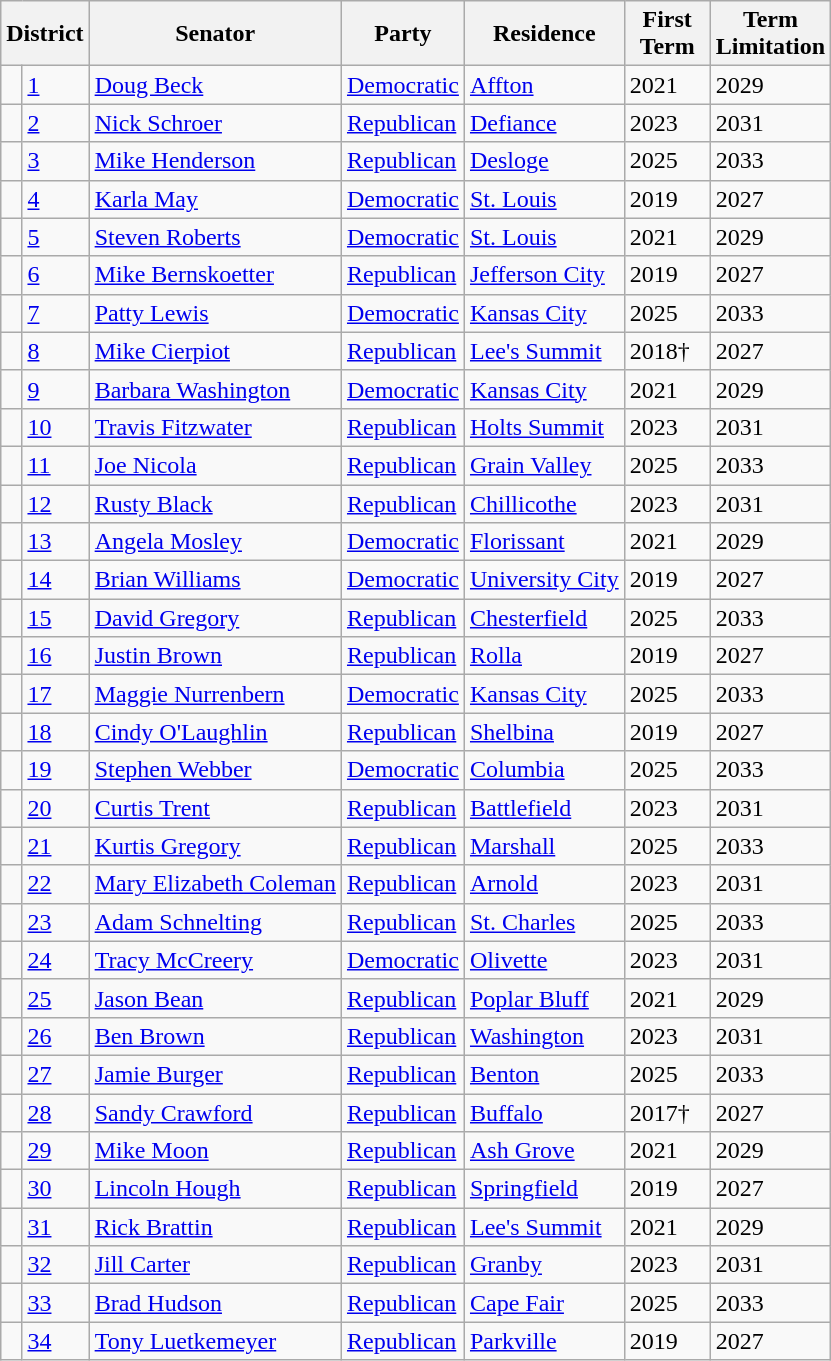<table class= "sortable wikitable">
<tr>
<th scope="col" colspan="2" width="25" style="text-align: center;">District</th>
<th><strong>Senator</strong></th>
<th><strong>Party</strong></th>
<th><strong>Residence</strong></th>
<th width="50">First Term</th>
<th width="50"><strong>Term Limitation</strong></th>
</tr>
<tr>
<td></td>
<td><a href='#'>1</a></td>
<td><a href='#'>Doug Beck</a></td>
<td><a href='#'>Democratic</a></td>
<td><a href='#'>Affton</a></td>
<td>2021</td>
<td>2029</td>
</tr>
<tr>
<td></td>
<td><a href='#'>2</a></td>
<td><a href='#'>Nick Schroer</a></td>
<td><a href='#'>Republican</a></td>
<td><a href='#'>Defiance</a></td>
<td>2023</td>
<td>2031</td>
</tr>
<tr>
<td></td>
<td><a href='#'>3</a></td>
<td><a href='#'>Mike Henderson</a></td>
<td><a href='#'>Republican</a></td>
<td><a href='#'>Desloge</a></td>
<td>2025</td>
<td>2033</td>
</tr>
<tr>
<td></td>
<td><a href='#'>4</a></td>
<td><a href='#'>Karla May</a></td>
<td><a href='#'>Democratic</a></td>
<td><a href='#'>St. Louis</a></td>
<td>2019</td>
<td>2027</td>
</tr>
<tr>
<td></td>
<td><a href='#'>5</a></td>
<td><a href='#'>Steven Roberts</a></td>
<td><a href='#'>Democratic</a></td>
<td><a href='#'>St. Louis</a></td>
<td>2021</td>
<td>2029</td>
</tr>
<tr>
<td></td>
<td><a href='#'>6</a></td>
<td><a href='#'>Mike Bernskoetter</a></td>
<td><a href='#'>Republican</a></td>
<td><a href='#'>Jefferson City</a></td>
<td>2019</td>
<td>2027</td>
</tr>
<tr>
<td></td>
<td><a href='#'>7</a></td>
<td><a href='#'>Patty Lewis</a></td>
<td><a href='#'>Democratic</a></td>
<td><a href='#'>Kansas City</a></td>
<td>2025</td>
<td>2033</td>
</tr>
<tr>
<td></td>
<td><a href='#'>8</a></td>
<td><a href='#'>Mike Cierpiot</a></td>
<td><a href='#'>Republican</a></td>
<td><a href='#'>Lee's Summit</a></td>
<td>2018†</td>
<td>2027</td>
</tr>
<tr>
<td></td>
<td><a href='#'>9</a></td>
<td><a href='#'>Barbara Washington</a></td>
<td><a href='#'>Democratic</a></td>
<td><a href='#'>Kansas City</a></td>
<td>2021</td>
<td>2029</td>
</tr>
<tr>
<td></td>
<td><a href='#'>10</a></td>
<td><a href='#'>Travis Fitzwater</a></td>
<td><a href='#'>Republican</a></td>
<td><a href='#'>Holts Summit</a></td>
<td>2023</td>
<td>2031</td>
</tr>
<tr>
<td></td>
<td><a href='#'>11</a></td>
<td><a href='#'>Joe Nicola</a></td>
<td><a href='#'>Republican</a></td>
<td><a href='#'>Grain Valley</a></td>
<td>2025</td>
<td>2033</td>
</tr>
<tr>
<td></td>
<td><a href='#'>12</a></td>
<td><a href='#'>Rusty Black</a></td>
<td><a href='#'>Republican</a></td>
<td><a href='#'>Chillicothe</a></td>
<td>2023</td>
<td>2031</td>
</tr>
<tr>
<td></td>
<td><a href='#'>13</a></td>
<td><a href='#'>Angela Mosley</a></td>
<td><a href='#'>Democratic</a></td>
<td><a href='#'>Florissant</a></td>
<td>2021</td>
<td>2029</td>
</tr>
<tr>
<td></td>
<td><a href='#'>14</a></td>
<td><a href='#'>Brian Williams</a></td>
<td><a href='#'>Democratic</a></td>
<td><a href='#'>University City</a></td>
<td>2019</td>
<td>2027</td>
</tr>
<tr>
<td></td>
<td><a href='#'>15</a></td>
<td><a href='#'>David Gregory</a></td>
<td><a href='#'>Republican</a></td>
<td><a href='#'>Chesterfield</a></td>
<td>2025</td>
<td>2033</td>
</tr>
<tr>
<td></td>
<td><a href='#'>16</a></td>
<td><a href='#'>Justin Brown</a></td>
<td><a href='#'>Republican</a></td>
<td><a href='#'>Rolla</a></td>
<td>2019</td>
<td>2027</td>
</tr>
<tr>
<td></td>
<td><a href='#'>17</a></td>
<td><a href='#'>Maggie Nurrenbern</a></td>
<td><a href='#'>Democratic</a></td>
<td><a href='#'>Kansas City</a></td>
<td>2025</td>
<td>2033</td>
</tr>
<tr>
<td></td>
<td><a href='#'>18</a></td>
<td><a href='#'>Cindy O'Laughlin</a></td>
<td><a href='#'>Republican</a></td>
<td><a href='#'>Shelbina</a></td>
<td>2019</td>
<td>2027</td>
</tr>
<tr>
<td></td>
<td><a href='#'>19</a></td>
<td><a href='#'>Stephen Webber</a></td>
<td><a href='#'>Democratic</a></td>
<td><a href='#'>Columbia</a></td>
<td>2025</td>
<td>2033</td>
</tr>
<tr>
<td></td>
<td><a href='#'>20</a></td>
<td><a href='#'>Curtis Trent</a></td>
<td><a href='#'>Republican</a></td>
<td><a href='#'>Battlefield</a></td>
<td>2023</td>
<td>2031</td>
</tr>
<tr>
<td></td>
<td><a href='#'>21</a></td>
<td><a href='#'>Kurtis Gregory</a></td>
<td><a href='#'>Republican</a></td>
<td><a href='#'>Marshall</a></td>
<td>2025</td>
<td>2033</td>
</tr>
<tr>
<td></td>
<td><a href='#'>22</a></td>
<td><a href='#'>Mary Elizabeth Coleman</a></td>
<td><a href='#'>Republican</a></td>
<td><a href='#'>Arnold</a></td>
<td>2023</td>
<td>2031</td>
</tr>
<tr>
<td></td>
<td><a href='#'>23</a></td>
<td><a href='#'>Adam Schnelting</a></td>
<td><a href='#'>Republican</a></td>
<td><a href='#'>St. Charles</a></td>
<td>2025</td>
<td>2033</td>
</tr>
<tr>
<td></td>
<td><a href='#'>24</a></td>
<td><a href='#'>Tracy McCreery</a></td>
<td><a href='#'>Democratic</a></td>
<td><a href='#'>Olivette</a></td>
<td>2023</td>
<td>2031</td>
</tr>
<tr>
<td></td>
<td><a href='#'>25</a></td>
<td><a href='#'>Jason Bean</a></td>
<td><a href='#'>Republican</a></td>
<td><a href='#'>Poplar Bluff</a></td>
<td>2021</td>
<td>2029</td>
</tr>
<tr>
<td></td>
<td><a href='#'>26</a></td>
<td><a href='#'>Ben Brown</a></td>
<td><a href='#'>Republican</a></td>
<td><a href='#'>Washington</a></td>
<td>2023</td>
<td>2031</td>
</tr>
<tr>
<td></td>
<td><a href='#'>27</a></td>
<td><a href='#'>Jamie Burger</a></td>
<td><a href='#'>Republican</a></td>
<td><a href='#'>Benton</a></td>
<td>2025</td>
<td>2033</td>
</tr>
<tr>
<td></td>
<td><a href='#'>28</a></td>
<td><a href='#'>Sandy Crawford</a></td>
<td><a href='#'>Republican</a></td>
<td><a href='#'>Buffalo</a></td>
<td>2017†</td>
<td>2027</td>
</tr>
<tr>
<td></td>
<td><a href='#'>29</a></td>
<td><a href='#'>Mike Moon</a></td>
<td><a href='#'>Republican</a></td>
<td><a href='#'>Ash Grove</a></td>
<td>2021</td>
<td>2029</td>
</tr>
<tr>
<td></td>
<td><a href='#'>30</a></td>
<td><a href='#'>Lincoln Hough</a></td>
<td><a href='#'>Republican</a></td>
<td><a href='#'>Springfield</a></td>
<td>2019</td>
<td>2027</td>
</tr>
<tr>
<td></td>
<td><a href='#'>31</a></td>
<td><a href='#'>Rick Brattin</a></td>
<td><a href='#'>Republican</a></td>
<td><a href='#'>Lee's Summit</a></td>
<td>2021</td>
<td>2029</td>
</tr>
<tr>
<td></td>
<td><a href='#'>32</a></td>
<td><a href='#'>Jill Carter</a></td>
<td><a href='#'>Republican</a></td>
<td><a href='#'>Granby</a></td>
<td>2023</td>
<td>2031</td>
</tr>
<tr>
<td></td>
<td><a href='#'>33</a></td>
<td><a href='#'>Brad Hudson</a></td>
<td><a href='#'>Republican</a></td>
<td><a href='#'>Cape Fair</a></td>
<td>2025</td>
<td>2033</td>
</tr>
<tr>
<td></td>
<td><a href='#'>34</a></td>
<td><a href='#'>Tony Luetkemeyer</a></td>
<td><a href='#'>Republican</a></td>
<td><a href='#'>Parkville</a></td>
<td>2019</td>
<td>2027</td>
</tr>
</table>
